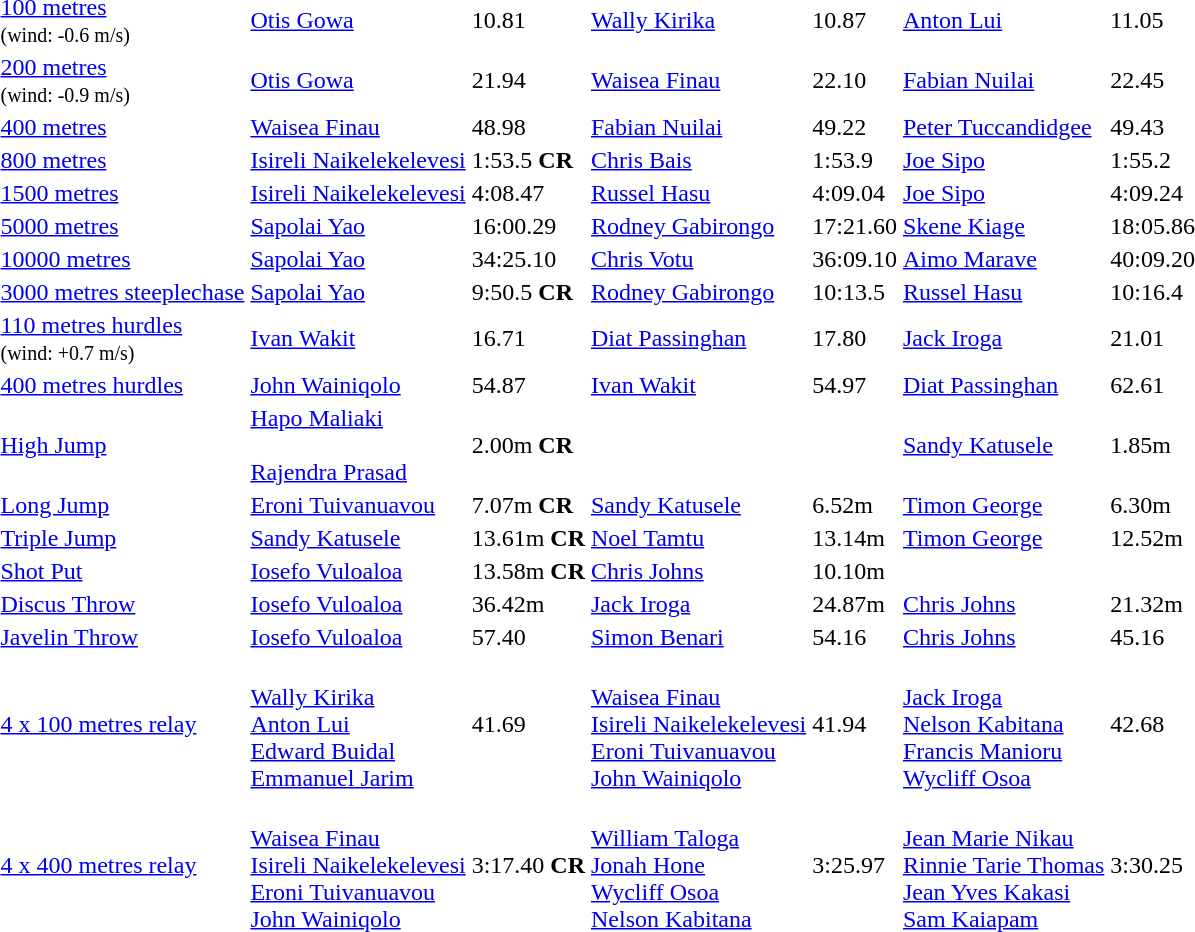<table>
<tr>
<td><a href='#'>100 metres</a> <br> <small>(wind: -0.6 m/s)</small></td>
<td align=left><a href='#'>Otis Gowa</a> <br> </td>
<td>10.81</td>
<td align=left><a href='#'>Wally Kirika</a> <br> </td>
<td>10.87</td>
<td align=left><a href='#'>Anton Lui</a> <br> </td>
<td>11.05</td>
</tr>
<tr>
<td><a href='#'>200 metres</a> <br> <small>(wind: -0.9 m/s)</small></td>
<td align=left><a href='#'>Otis Gowa</a> <br> </td>
<td>21.94</td>
<td align=left><a href='#'>Waisea Finau</a> <br> </td>
<td>22.10</td>
<td align=left><a href='#'>Fabian Nuilai</a> <br> </td>
<td>22.45</td>
</tr>
<tr>
<td><a href='#'>400 metres</a></td>
<td align=left><a href='#'>Waisea Finau</a> <br> </td>
<td>48.98</td>
<td align=left><a href='#'>Fabian Nuilai</a> <br> </td>
<td>49.22</td>
<td align=left><a href='#'>Peter Tuccandidgee</a> <br> </td>
<td>49.43</td>
</tr>
<tr>
<td><a href='#'>800 metres</a></td>
<td align=left><a href='#'>Isireli Naikelekelevesi</a> <br> </td>
<td>1:53.5 <strong>CR</strong></td>
<td align=left><a href='#'>Chris Bais</a> <br> </td>
<td>1:53.9</td>
<td align=left><a href='#'>Joe Sipo</a> <br> </td>
<td>1:55.2</td>
</tr>
<tr>
<td><a href='#'>1500 metres</a></td>
<td align=left><a href='#'>Isireli Naikelekelevesi</a> <br> </td>
<td>4:08.47</td>
<td align=left><a href='#'>Russel Hasu</a> <br> </td>
<td>4:09.04</td>
<td align=left><a href='#'>Joe Sipo</a> <br> </td>
<td>4:09.24</td>
</tr>
<tr>
<td><a href='#'>5000 metres</a></td>
<td align=left><a href='#'>Sapolai Yao</a> <br> </td>
<td>16:00.29</td>
<td align=left><a href='#'>Rodney Gabirongo</a> <br> </td>
<td>17:21.60</td>
<td align=left><a href='#'>Skene Kiage</a> <br> </td>
<td>18:05.86</td>
</tr>
<tr>
<td><a href='#'>10000 metres</a></td>
<td align=left><a href='#'>Sapolai Yao</a> <br> </td>
<td>34:25.10</td>
<td align=left><a href='#'>Chris Votu</a> <br> </td>
<td>36:09.10</td>
<td align=left><a href='#'>Aimo Marave</a> <br> </td>
<td>40:09.20</td>
</tr>
<tr>
<td><a href='#'>3000 metres steeplechase</a></td>
<td align=left><a href='#'>Sapolai Yao</a> <br> </td>
<td>9:50.5 <strong>CR</strong></td>
<td align=left><a href='#'>Rodney Gabirongo</a> <br> </td>
<td>10:13.5</td>
<td align=left><a href='#'>Russel Hasu</a> <br> </td>
<td>10:16.4</td>
</tr>
<tr>
<td><a href='#'>110 metres hurdles</a> <br> <small>(wind: +0.7 m/s)</small></td>
<td align=left><a href='#'>Ivan Wakit</a> <br> </td>
<td>16.71</td>
<td align=left><a href='#'>Diat Passinghan</a> <br> </td>
<td>17.80</td>
<td align=left><a href='#'>Jack Iroga</a> <br> </td>
<td>21.01</td>
</tr>
<tr>
<td><a href='#'>400 metres hurdles</a></td>
<td align=left><a href='#'>John Wainiqolo</a> <br> </td>
<td>54.87</td>
<td align=left><a href='#'>Ivan Wakit</a> <br> </td>
<td>54.97</td>
<td align=left><a href='#'>Diat Passinghan</a> <br> </td>
<td>62.61</td>
</tr>
<tr>
<td><a href='#'>High Jump</a></td>
<td align=left><a href='#'>Hapo Maliaki</a> <br>  <br> <a href='#'>Rajendra Prasad</a> <br> </td>
<td>2.00m <strong>CR</strong></td>
<td></td>
<td></td>
<td align=left><a href='#'>Sandy Katusele</a> <br> </td>
<td>1.85m</td>
</tr>
<tr>
<td><a href='#'>Long Jump</a></td>
<td align=left><a href='#'>Eroni Tuivanuavou</a> <br> </td>
<td>7.07m <strong>CR</strong></td>
<td align=left><a href='#'>Sandy Katusele</a> <br> </td>
<td>6.52m</td>
<td align=left><a href='#'>Timon George</a> <br> </td>
<td>6.30m</td>
</tr>
<tr>
<td><a href='#'>Triple Jump</a></td>
<td align=left><a href='#'>Sandy Katusele</a> <br> </td>
<td>13.61m <strong>CR</strong></td>
<td align=left><a href='#'>Noel Tamtu</a> <br> </td>
<td>13.14m</td>
<td align=left><a href='#'>Timon George</a> <br> </td>
<td>12.52m</td>
</tr>
<tr>
<td><a href='#'>Shot Put</a></td>
<td align=left><a href='#'>Iosefo Vuloaloa</a> <br> </td>
<td>13.58m <strong>CR</strong></td>
<td align=left><a href='#'>Chris Johns</a> <br> </td>
<td>10.10m</td>
<td></td>
<td></td>
</tr>
<tr>
<td><a href='#'>Discus Throw</a></td>
<td align=left><a href='#'>Iosefo Vuloaloa</a> <br> </td>
<td>36.42m</td>
<td align=left><a href='#'>Jack Iroga</a> <br> </td>
<td>24.87m</td>
<td align=left><a href='#'>Chris Johns</a> <br> </td>
<td>21.32m</td>
</tr>
<tr>
<td><a href='#'>Javelin Throw</a></td>
<td align=left><a href='#'>Iosefo Vuloaloa</a> <br> </td>
<td>57.40</td>
<td align=left><a href='#'>Simon Benari</a> <br> </td>
<td>54.16</td>
<td align=left><a href='#'>Chris Johns</a> <br> </td>
<td>45.16</td>
</tr>
<tr>
<td><a href='#'>4 x 100 metres relay</a></td>
<td><br><a href='#'>Wally Kirika</a><br><a href='#'>Anton Lui</a><br><a href='#'>Edward Buidal</a><br><a href='#'>Emmanuel Jarim</a></td>
<td>41.69</td>
<td><br><a href='#'>Waisea Finau</a><br><a href='#'>Isireli Naikelekelevesi</a><br><a href='#'>Eroni Tuivanuavou</a><br><a href='#'>John Wainiqolo</a></td>
<td>41.94</td>
<td><br><a href='#'>Jack Iroga</a><br><a href='#'>Nelson Kabitana</a><br><a href='#'>Francis Manioru</a><br><a href='#'>Wycliff Osoa</a></td>
<td>42.68</td>
</tr>
<tr>
<td><a href='#'>4 x 400 metres relay</a></td>
<td><br><a href='#'>Waisea Finau</a><br><a href='#'>Isireli Naikelekelevesi</a><br><a href='#'>Eroni Tuivanuavou</a><br><a href='#'>John Wainiqolo</a></td>
<td>3:17.40 <strong>CR</strong></td>
<td><br><a href='#'>William Taloga</a><br><a href='#'>Jonah Hone</a><br><a href='#'>Wycliff Osoa</a><br><a href='#'>Nelson Kabitana</a></td>
<td>3:25.97</td>
<td><br><a href='#'>Jean Marie Nikau</a><br><a href='#'>Rinnie Tarie Thomas</a><br><a href='#'>Jean Yves Kakasi</a><br><a href='#'>Sam Kaiapam</a></td>
<td>3:30.25</td>
</tr>
</table>
